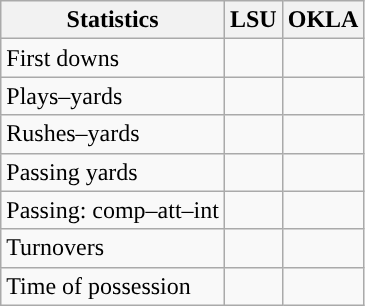<table class="wikitable" style="float:left">
<tr>
<th>Statistics</th>
<th>LSU</th>
<th>OKLA</th>
</tr>
<tr>
<td>First downs</td>
<td></td>
<td></td>
</tr>
<tr>
<td>Plays–yards</td>
<td></td>
<td></td>
</tr>
<tr>
<td>Rushes–yards</td>
<td></td>
<td></td>
</tr>
<tr>
<td>Passing yards</td>
<td></td>
<td></td>
</tr>
<tr>
<td>Passing: comp–att–int</td>
<td></td>
<td></td>
</tr>
<tr>
<td>Turnovers</td>
<td></td>
<td></td>
</tr>
<tr>
<td>Time of possession</td>
<td></td>
<td></td>
</tr>
</table>
